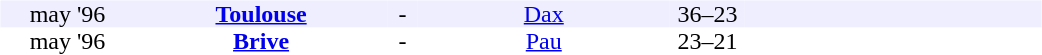<table width=700>
<tr>
<td width=700 valign="top"><br><table border=0 cellspacing=0 cellpadding=0 style="font-size: 100%; border-collapse: collapse;" width=100%>
<tr align=center bgcolor=#EEEEFF>
<td width=90>may '96</td>
<td width=170><strong><a href='#'>Toulouse</a></strong></td>
<td width=20>-</td>
<td width=170><a href='#'>Dax</a></td>
<td width=50>36–23</td>
<td width=200></td>
</tr>
<tr align=center bgcolor=#FFFFFF>
<td width=90>may '96</td>
<td width=170><strong><a href='#'>Brive</a></strong></td>
<td width=20>-</td>
<td width=170><a href='#'>Pau</a></td>
<td width=50>23–21</td>
<td width=200></td>
</tr>
</table>
</td>
</tr>
</table>
